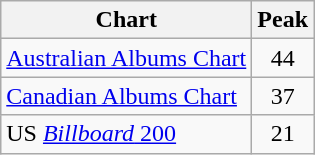<table class="wikitable sortable" style="text-align:center;">
<tr>
<th>Chart</th>
<th>Peak</th>
</tr>
<tr>
<td align="left"><a href='#'>Australian Albums Chart</a></td>
<td>44</td>
</tr>
<tr>
<td align="left"><a href='#'>Canadian Albums Chart</a></td>
<td>37</td>
</tr>
<tr>
<td align="left">US <a href='#'><em>Billboard</em> 200</a></td>
<td>21</td>
</tr>
</table>
